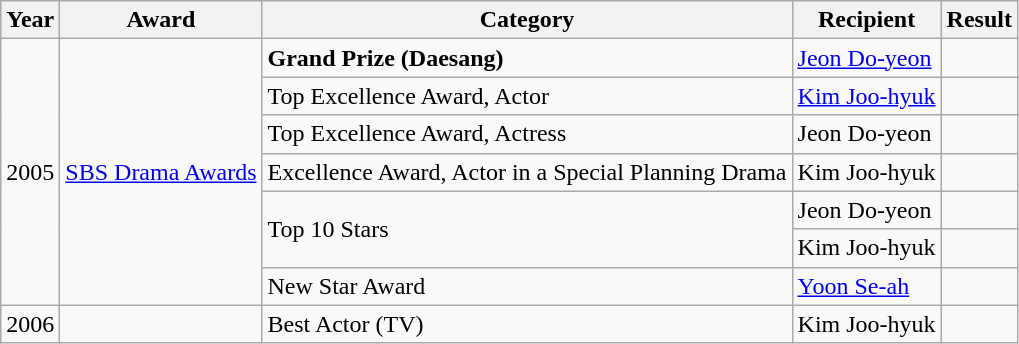<table class="wikitable">
<tr>
<th>Year</th>
<th>Award</th>
<th>Category</th>
<th>Recipient</th>
<th>Result</th>
</tr>
<tr>
<td rowspan=7>2005</td>
<td rowspan=7 style="text-align:center;"><a href='#'>SBS Drama Awards</a></td>
<td><strong>Grand Prize (Daesang)</strong></td>
<td><a href='#'>Jeon Do-yeon</a></td>
<td></td>
</tr>
<tr>
<td>Top Excellence Award, Actor</td>
<td><a href='#'>Kim Joo-hyuk</a></td>
<td></td>
</tr>
<tr>
<td>Top Excellence Award, Actress</td>
<td>Jeon Do-yeon</td>
<td></td>
</tr>
<tr>
<td>Excellence Award, Actor in a Special Planning Drama</td>
<td>Kim Joo-hyuk</td>
<td></td>
</tr>
<tr>
<td rowspan=2>Top 10 Stars</td>
<td>Jeon Do-yeon</td>
<td></td>
</tr>
<tr>
<td>Kim Joo-hyuk</td>
<td></td>
</tr>
<tr>
<td>New Star Award</td>
<td><a href='#'>Yoon Se-ah</a></td>
<td></td>
</tr>
<tr>
<td>2006</td>
<td></td>
<td>Best Actor (TV)</td>
<td>Kim Joo-hyuk</td>
<td></td>
</tr>
</table>
